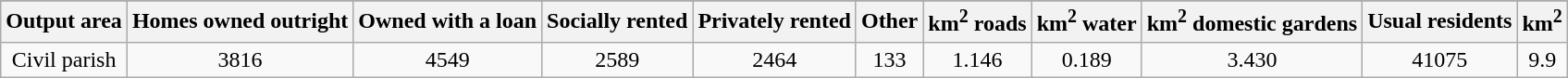<table class="wikitable">
<tr>
</tr>
<tr>
<th>Output area</th>
<th>Homes owned outright</th>
<th>Owned with a loan</th>
<th>Socially rented</th>
<th>Privately rented</th>
<th>Other</th>
<th>km<sup>2</sup> roads</th>
<th>km<sup>2</sup> water</th>
<th>km<sup>2</sup>  domestic gardens</th>
<th>Usual residents</th>
<th>km<sup>2</sup></th>
</tr>
<tr align=center>
<td>Civil parish</td>
<td>3816</td>
<td>4549</td>
<td>2589</td>
<td>2464</td>
<td>133</td>
<td>1.146</td>
<td>0.189</td>
<td>3.430</td>
<td>41075</td>
<td>9.9</td>
</tr>
</table>
